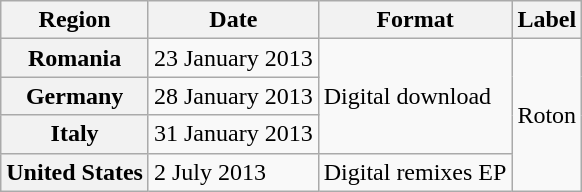<table class="wikitable plainrowheaders unsortable">
<tr>
<th>Region</th>
<th>Date</th>
<th>Format</th>
<th>Label</th>
</tr>
<tr>
<th scope="row">Romania</th>
<td>23 January 2013</td>
<td rowspan="3">Digital download</td>
<td rowspan="4">Roton</td>
</tr>
<tr>
<th scope="row">Germany</th>
<td>28 January 2013</td>
</tr>
<tr>
<th scope="row">Italy</th>
<td>31 January 2013</td>
</tr>
<tr>
<th scope="row">United States</th>
<td>2 July 2013</td>
<td>Digital remixes EP</td>
</tr>
</table>
